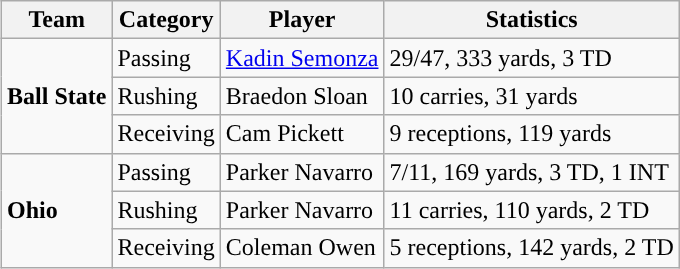<table class="wikitable" style="float: right;">
<tr>
<th>Team</th>
<th>Category</th>
<th>Player</th>
<th>Statistics</th>
</tr>
<tr>
<td rowspan=3><strong>Ball State</strong></td>
<td>Passing</td>
<td><a href='#'>Kadin Semonza</a></td>
<td>29/47, 333 yards, 3 TD</td>
</tr>
<tr>
<td>Rushing</td>
<td>Braedon Sloan</td>
<td>10 carries, 31 yards</td>
</tr>
<tr>
<td>Receiving</td>
<td>Cam Pickett</td>
<td>9 receptions, 119 yards</td>
</tr>
<tr>
<td rowspan=3><strong>Ohio</strong></td>
<td>Passing</td>
<td>Parker Navarro</td>
<td>7/11, 169 yards, 3 TD, 1 INT</td>
</tr>
<tr>
<td>Rushing</td>
<td>Parker Navarro</td>
<td>11 carries, 110 yards, 2 TD</td>
</tr>
<tr>
<td>Receiving</td>
<td>Coleman Owen</td>
<td>5 receptions, 142 yards, 2 TD</td>
</tr>
</table>
